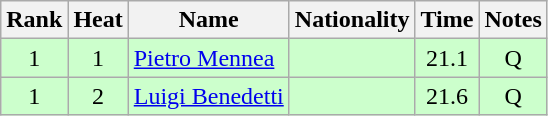<table class="wikitable sortable" style="text-align:center">
<tr>
<th>Rank</th>
<th>Heat</th>
<th>Name</th>
<th>Nationality</th>
<th>Time</th>
<th>Notes</th>
</tr>
<tr bgcolor=ccffcc>
<td>1</td>
<td>1</td>
<td align=left><a href='#'>Pietro Mennea</a></td>
<td align=left></td>
<td>21.1</td>
<td>Q</td>
</tr>
<tr bgcolor=ccffcc>
<td>1</td>
<td>2</td>
<td align=left><a href='#'>Luigi Benedetti</a></td>
<td align=left></td>
<td>21.6</td>
<td>Q</td>
</tr>
</table>
